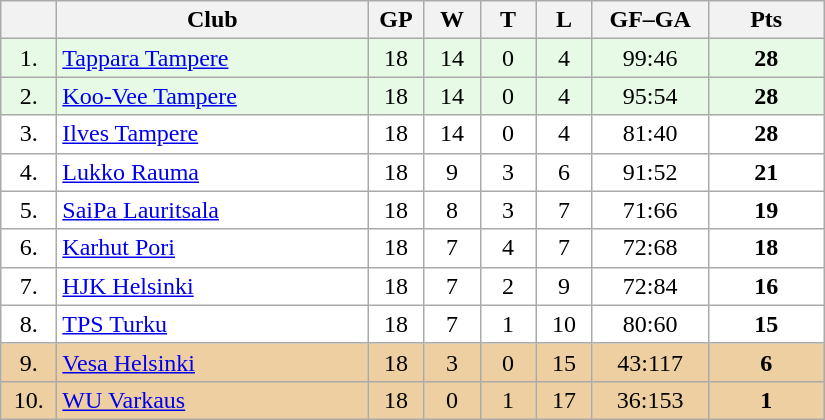<table class="wikitable">
<tr>
<th width="30"></th>
<th width="200">Club</th>
<th width="30">GP</th>
<th width="30">W</th>
<th width="30">T</th>
<th width="30">L</th>
<th width="70">GF–GA</th>
<th width="70">Pts</th>
</tr>
<tr bgcolor="#e6fae6" align="center">
<td>1.</td>
<td align="left"><a href='#'>Tappara Tampere</a></td>
<td>18</td>
<td>14</td>
<td>0</td>
<td>4</td>
<td>99:46</td>
<td><strong>28</strong></td>
</tr>
<tr bgcolor="#e6fae6" align="center">
<td>2.</td>
<td align="left"><a href='#'>Koo-Vee Tampere</a></td>
<td>18</td>
<td>14</td>
<td>0</td>
<td>4</td>
<td>95:54</td>
<td><strong>28</strong></td>
</tr>
<tr bgcolor="#FFFFFF" align="center">
<td>3.</td>
<td align="left"><a href='#'>Ilves Tampere</a></td>
<td>18</td>
<td>14</td>
<td>0</td>
<td>4</td>
<td>81:40</td>
<td><strong>28</strong></td>
</tr>
<tr bgcolor="#FFFFFF" align="center">
<td>4.</td>
<td align="left"><a href='#'>Lukko Rauma</a></td>
<td>18</td>
<td>9</td>
<td>3</td>
<td>6</td>
<td>91:52</td>
<td><strong>21</strong></td>
</tr>
<tr bgcolor="#FFFFFF" align="center">
<td>5.</td>
<td align="left"><a href='#'>SaiPa Lauritsala</a></td>
<td>18</td>
<td>8</td>
<td>3</td>
<td>7</td>
<td>71:66</td>
<td><strong>19</strong></td>
</tr>
<tr bgcolor="#FFFFFF" align="center">
<td>6.</td>
<td align="left"><a href='#'>Karhut Pori</a></td>
<td>18</td>
<td>7</td>
<td>4</td>
<td>7</td>
<td>72:68</td>
<td><strong>18</strong></td>
</tr>
<tr bgcolor="#FFFFFF" align="center">
<td>7.</td>
<td align="left"><a href='#'>HJK Helsinki</a></td>
<td>18</td>
<td>7</td>
<td>2</td>
<td>9</td>
<td>72:84</td>
<td><strong>16</strong></td>
</tr>
<tr bgcolor="#FFFFFF" align="center">
<td>8.</td>
<td align="left"><a href='#'>TPS Turku</a></td>
<td>18</td>
<td>7</td>
<td>1</td>
<td>10</td>
<td>80:60</td>
<td><strong>15</strong></td>
</tr>
<tr bgcolor="#EECFA1" align="center">
<td>9.</td>
<td align="left"><a href='#'>Vesa Helsinki</a></td>
<td>18</td>
<td>3</td>
<td>0</td>
<td>15</td>
<td>43:117</td>
<td><strong>6</strong></td>
</tr>
<tr bgcolor="#EECFA1" align="center">
<td>10.</td>
<td align="left"><a href='#'>WU Varkaus</a></td>
<td>18</td>
<td>0</td>
<td>1</td>
<td>17</td>
<td>36:153</td>
<td><strong>1</strong></td>
</tr>
</table>
